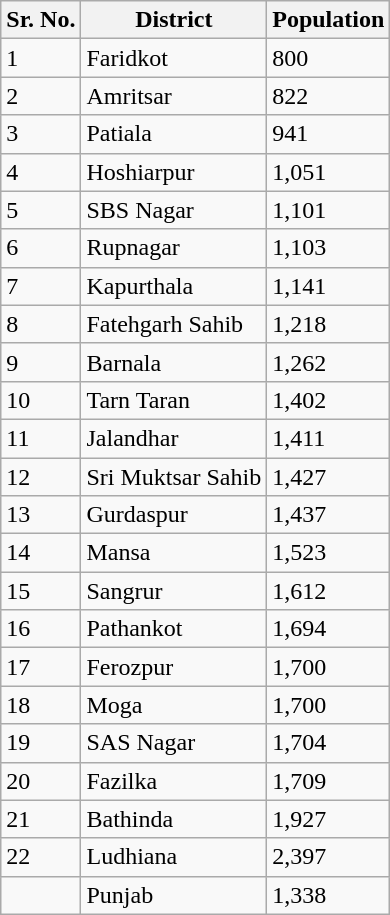<table class="wikitable sortable">
<tr>
<th>Sr. No.</th>
<th>District</th>
<th>Population</th>
</tr>
<tr>
<td>1</td>
<td>Faridkot</td>
<td>800</td>
</tr>
<tr>
<td>2</td>
<td>Amritsar</td>
<td>822</td>
</tr>
<tr>
<td>3</td>
<td>Patiala</td>
<td>941</td>
</tr>
<tr>
<td>4</td>
<td>Hoshiarpur</td>
<td>1,051</td>
</tr>
<tr>
<td>5</td>
<td>SBS Nagar</td>
<td>1,101</td>
</tr>
<tr>
<td>6</td>
<td>Rupnagar</td>
<td>1,103</td>
</tr>
<tr>
<td>7</td>
<td>Kapurthala</td>
<td>1,141</td>
</tr>
<tr>
<td>8</td>
<td>Fatehgarh Sahib</td>
<td>1,218</td>
</tr>
<tr>
<td>9</td>
<td>Barnala</td>
<td>1,262</td>
</tr>
<tr>
<td>10</td>
<td>Tarn Taran</td>
<td>1,402</td>
</tr>
<tr>
<td>11</td>
<td>Jalandhar</td>
<td>1,411</td>
</tr>
<tr>
<td>12</td>
<td>Sri Muktsar Sahib</td>
<td>1,427</td>
</tr>
<tr>
<td>13</td>
<td>Gurdaspur</td>
<td>1,437</td>
</tr>
<tr>
<td>14</td>
<td>Mansa</td>
<td>1,523</td>
</tr>
<tr>
<td>15</td>
<td>Sangrur</td>
<td>1,612</td>
</tr>
<tr>
<td>16</td>
<td>Pathankot</td>
<td>1,694</td>
</tr>
<tr>
<td>17</td>
<td>Ferozpur</td>
<td>1,700</td>
</tr>
<tr>
<td>18</td>
<td>Moga</td>
<td>1,700</td>
</tr>
<tr>
<td>19</td>
<td>SAS Nagar</td>
<td>1,704</td>
</tr>
<tr>
<td>20</td>
<td>Fazilka</td>
<td>1,709</td>
</tr>
<tr>
<td>21</td>
<td>Bathinda</td>
<td>1,927</td>
</tr>
<tr>
<td>22</td>
<td>Ludhiana</td>
<td>2,397</td>
</tr>
<tr>
<td></td>
<td>Punjab</td>
<td>1,338</td>
</tr>
</table>
